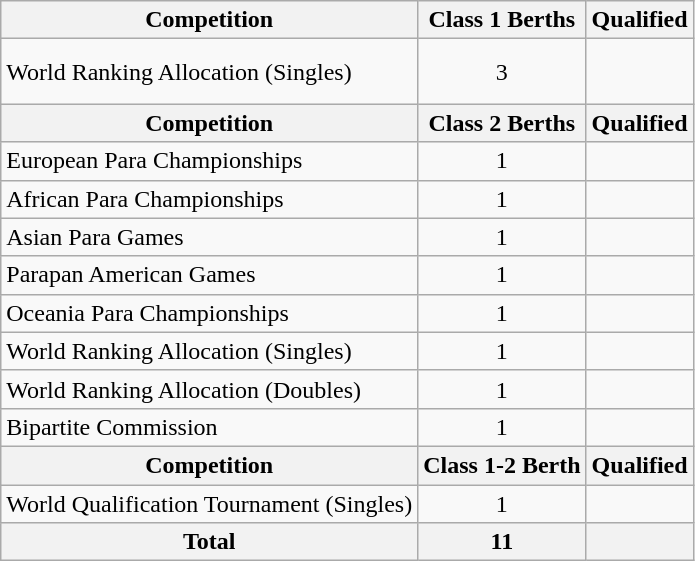<table class="wikitable">
<tr>
<th>Competition</th>
<th>Class 1 Berths</th>
<th>Qualified</th>
</tr>
<tr>
<td>World Ranking Allocation (Singles)</td>
<td align=center>3</td>
<td><br><br></td>
</tr>
<tr>
<th>Competition</th>
<th>Class 2 Berths</th>
<th>Qualified</th>
</tr>
<tr>
<td>European Para Championships</td>
<td align=center>1</td>
<td></td>
</tr>
<tr>
<td>African Para Championships</td>
<td align=center>1</td>
<td></td>
</tr>
<tr>
<td>Asian Para Games</td>
<td align=center>1</td>
<td></td>
</tr>
<tr>
<td>Parapan American Games</td>
<td align=center>1</td>
<td></td>
</tr>
<tr>
<td>Oceania Para Championships</td>
<td align=center>1</td>
<td></td>
</tr>
<tr>
<td>World Ranking Allocation (Singles)</td>
<td align=center>1</td>
<td></td>
</tr>
<tr>
<td>World Ranking Allocation (Doubles)</td>
<td align=center>1</td>
<td></td>
</tr>
<tr>
<td>Bipartite Commission</td>
<td align=center>1</td>
<td></td>
</tr>
<tr>
<th>Competition</th>
<th>Class 1-2 Berth</th>
<th>Qualified</th>
</tr>
<tr>
<td>World Qualification Tournament (Singles)</td>
<td align=center>1</td>
<td></td>
</tr>
<tr>
<th>Total</th>
<th align="center">11</th>
<th></th>
</tr>
</table>
